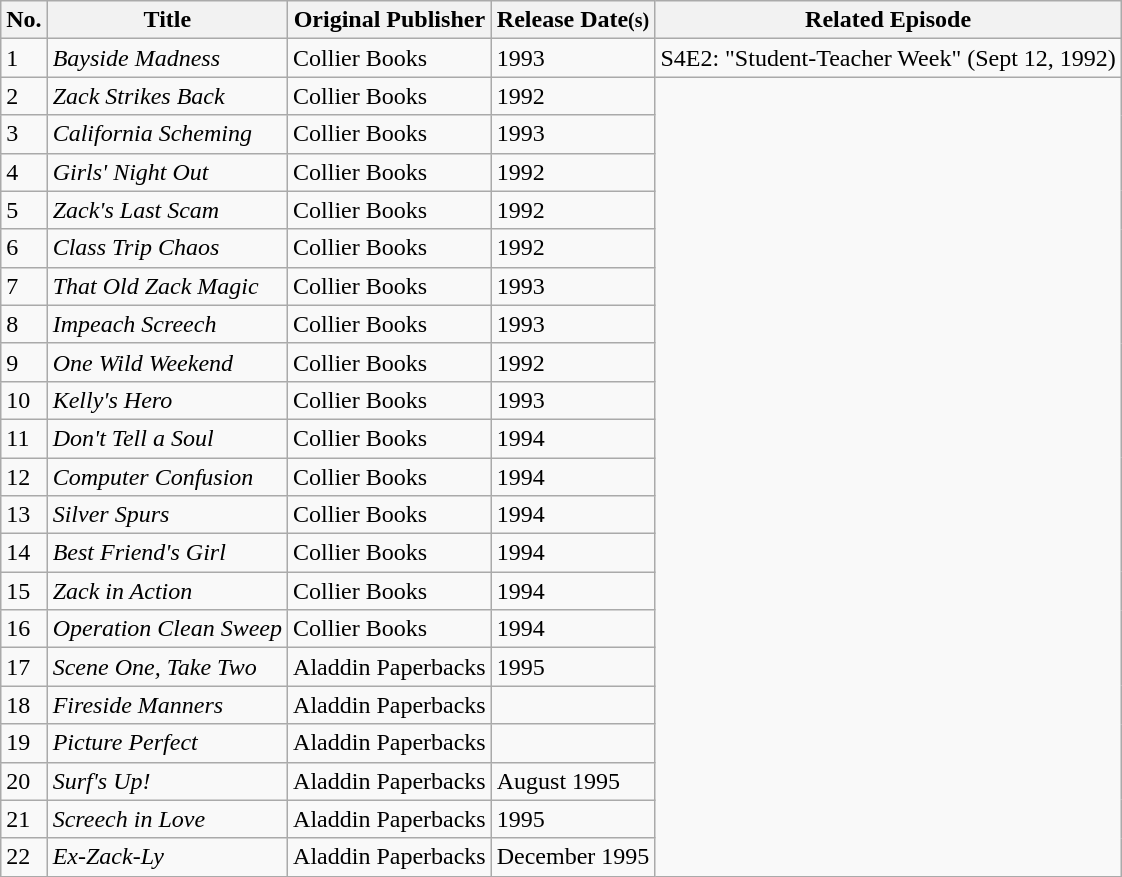<table class="wikitable" text-align:Center;">
<tr>
<th rowspan="1">No.</th>
<th rowspan="1">Title</th>
<th rowspan="1">Original Publisher</th>
<th rowspan="1">Release Date<small>(s)</small></th>
<th rowspan="1">Related Episode</th>
</tr>
<tr>
<td>1</td>
<td><em>Bayside Madness</em></td>
<td>Collier Books</td>
<td>1993</td>
<td>S4E2: "Student-Teacher Week" (Sept 12, 1992)</td>
</tr>
<tr>
<td>2</td>
<td><em>Zack Strikes Back</em></td>
<td>Collier Books</td>
<td>1992</td>
</tr>
<tr>
<td>3</td>
<td><em>California Scheming</em></td>
<td>Collier Books</td>
<td>1993</td>
</tr>
<tr>
<td>4</td>
<td><em>Girls' Night Out</em></td>
<td>Collier Books</td>
<td>1992</td>
</tr>
<tr>
<td>5</td>
<td><em>Zack's Last Scam</em></td>
<td>Collier Books</td>
<td>1992</td>
</tr>
<tr>
<td>6</td>
<td><em>Class Trip Chaos</em></td>
<td>Collier Books</td>
<td>1992</td>
</tr>
<tr>
<td>7</td>
<td><em>That Old Zack Magic</em></td>
<td>Collier Books</td>
<td>1993</td>
</tr>
<tr>
<td>8</td>
<td><em>Impeach Screech</em></td>
<td>Collier Books</td>
<td>1993</td>
</tr>
<tr>
<td>9</td>
<td><em>One Wild Weekend</em></td>
<td>Collier Books</td>
<td>1992</td>
</tr>
<tr>
<td>10</td>
<td><em>Kelly's Hero</em></td>
<td>Collier Books</td>
<td>1993</td>
</tr>
<tr>
<td>11</td>
<td><em>Don't Tell a Soul</em></td>
<td>Collier Books</td>
<td>1994</td>
</tr>
<tr>
<td>12</td>
<td><em>Computer Confusion</em></td>
<td>Collier Books</td>
<td>1994</td>
</tr>
<tr>
<td>13</td>
<td><em>Silver Spurs</em></td>
<td>Collier Books</td>
<td>1994</td>
</tr>
<tr>
<td>14</td>
<td><em>Best Friend's Girl</em></td>
<td>Collier Books</td>
<td>1994</td>
</tr>
<tr>
<td>15</td>
<td><em>Zack in Action</em></td>
<td>Collier Books</td>
<td>1994</td>
</tr>
<tr>
<td>16</td>
<td><em>Operation Clean Sweep</em></td>
<td>Collier Books</td>
<td>1994</td>
</tr>
<tr>
<td>17</td>
<td><em>Scene One, Take Two</em></td>
<td>Aladdin Paperbacks</td>
<td>1995</td>
</tr>
<tr>
<td>18</td>
<td><em>Fireside Manners</em></td>
<td>Aladdin Paperbacks</td>
<td></td>
</tr>
<tr>
<td>19</td>
<td><em>Picture Perfect</em></td>
<td>Aladdin Paperbacks</td>
<td></td>
</tr>
<tr>
<td>20</td>
<td><em>Surf's Up!</em></td>
<td>Aladdin Paperbacks</td>
<td>August 1995</td>
</tr>
<tr>
<td>21</td>
<td><em>Screech in Love</em></td>
<td>Aladdin Paperbacks</td>
<td>1995</td>
</tr>
<tr>
<td>22</td>
<td><em>Ex-Zack-Ly</em></td>
<td>Aladdin Paperbacks</td>
<td>December 1995</td>
</tr>
</table>
